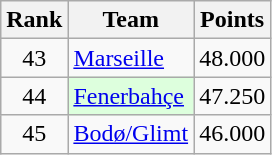<table class="wikitable" style="text-align: center;">
<tr>
<th>Rank</th>
<th>Team</th>
<th>Points</th>
</tr>
<tr>
<td>43</td>
<td align="left"> <a href='#'>Marseille</a></td>
<td>48.000</td>
</tr>
<tr>
<td>44</td>
<td bgcolor="#ddffdd" align="left"> <a href='#'>Fenerbahçe</a></td>
<td>47.250</td>
</tr>
<tr>
<td>45</td>
<td align="left"> <a href='#'>Bodø/Glimt</a></td>
<td>46.000</td>
</tr>
</table>
